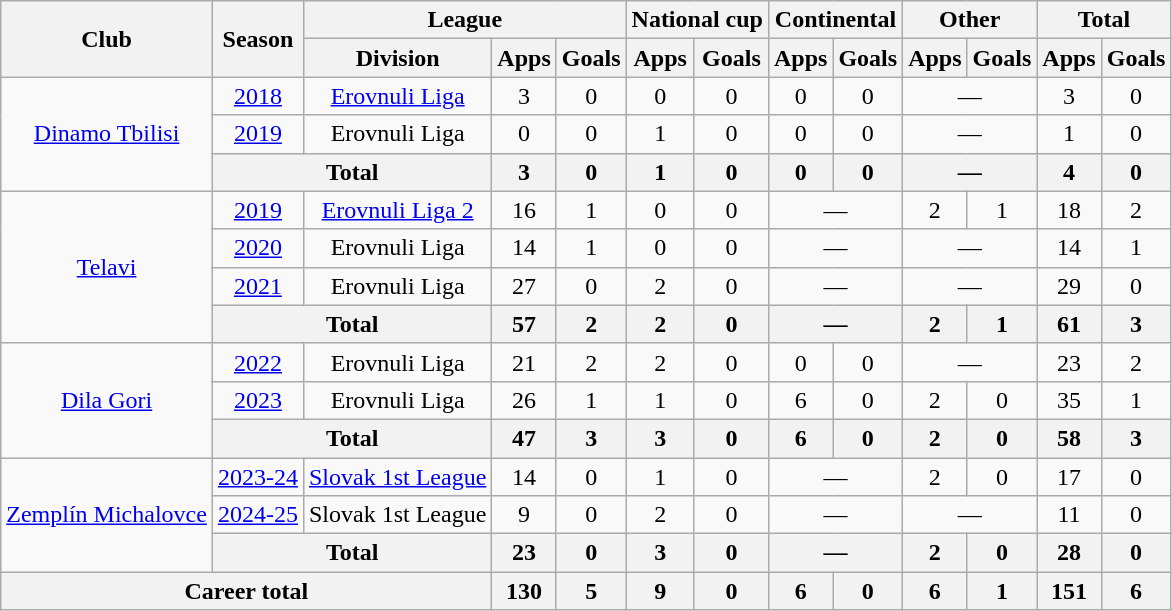<table class="wikitable" style="text-align: center;">
<tr>
<th rowspan="2">Club</th>
<th rowspan="2">Season</th>
<th colspan="3">League</th>
<th colspan="2">National cup</th>
<th colspan="2">Continental</th>
<th colspan="2">Other</th>
<th colspan="2">Total</th>
</tr>
<tr>
<th>Division</th>
<th>Apps</th>
<th>Goals</th>
<th>Apps</th>
<th>Goals</th>
<th>Apps</th>
<th>Goals</th>
<th>Apps</th>
<th>Goals</th>
<th>Apps</th>
<th>Goals</th>
</tr>
<tr>
<td rowspan="3"><a href='#'>Dinamo Tbilisi</a></td>
<td><a href='#'>2018</a></td>
<td><a href='#'>Erovnuli Liga</a></td>
<td>3</td>
<td>0</td>
<td>0</td>
<td>0</td>
<td>0</td>
<td>0</td>
<td colspan="2">—</td>
<td>3</td>
<td>0</td>
</tr>
<tr>
<td><a href='#'>2019</a></td>
<td>Erovnuli Liga</td>
<td>0</td>
<td>0</td>
<td>1</td>
<td>0</td>
<td>0</td>
<td>0</td>
<td colspan="2">—</td>
<td>1</td>
<td>0</td>
</tr>
<tr>
<th colspan="2">Total</th>
<th>3</th>
<th>0</th>
<th>1</th>
<th>0</th>
<th>0</th>
<th>0</th>
<th colspan="2">—</th>
<th>4</th>
<th>0</th>
</tr>
<tr>
<td rowspan="4"><a href='#'>Telavi</a></td>
<td><a href='#'>2019</a></td>
<td><a href='#'>Erovnuli Liga 2</a></td>
<td>16</td>
<td>1</td>
<td>0</td>
<td>0</td>
<td colspan="2">—</td>
<td>2</td>
<td>1</td>
<td>18</td>
<td>2</td>
</tr>
<tr>
<td><a href='#'>2020</a></td>
<td>Erovnuli Liga</td>
<td>14</td>
<td>1</td>
<td>0</td>
<td>0</td>
<td colspan="2">—</td>
<td colspan="2">—</td>
<td>14</td>
<td>1</td>
</tr>
<tr>
<td><a href='#'>2021</a></td>
<td>Erovnuli Liga</td>
<td>27</td>
<td>0</td>
<td>2</td>
<td>0</td>
<td colspan="2">—</td>
<td colspan="2">—</td>
<td>29</td>
<td>0</td>
</tr>
<tr>
<th colspan="2">Total</th>
<th>57</th>
<th>2</th>
<th>2</th>
<th>0</th>
<th colspan="2">—</th>
<th>2</th>
<th>1</th>
<th>61</th>
<th>3</th>
</tr>
<tr>
<td rowspan="3"><a href='#'>Dila Gori</a></td>
<td><a href='#'>2022</a></td>
<td>Erovnuli Liga</td>
<td>21</td>
<td>2</td>
<td>2</td>
<td>0</td>
<td>0</td>
<td>0</td>
<td colspan="2">—</td>
<td>23</td>
<td>2</td>
</tr>
<tr>
<td><a href='#'>2023</a></td>
<td>Erovnuli Liga</td>
<td>26</td>
<td>1</td>
<td>1</td>
<td>0</td>
<td>6</td>
<td>0</td>
<td>2</td>
<td>0</td>
<td>35</td>
<td>1</td>
</tr>
<tr>
<th colspan="2">Total</th>
<th>47</th>
<th>3</th>
<th>3</th>
<th>0</th>
<th>6</th>
<th>0</th>
<th>2</th>
<th>0</th>
<th>58</th>
<th>3</th>
</tr>
<tr>
<td rowspan="3"><a href='#'>Zemplín Michalovce</a></td>
<td><a href='#'>2023-24</a></td>
<td><a href='#'>Slovak 1st League</a></td>
<td>14</td>
<td>0</td>
<td>1</td>
<td>0</td>
<td colspan="2">—</td>
<td>2</td>
<td>0</td>
<td>17</td>
<td>0</td>
</tr>
<tr>
<td><a href='#'>2024-25</a></td>
<td>Slovak 1st League</td>
<td>9</td>
<td>0</td>
<td>2</td>
<td>0</td>
<td colspan="2">—</td>
<td colspan="2">—</td>
<td>11</td>
<td>0</td>
</tr>
<tr>
<th colspan="2">Total</th>
<th>23</th>
<th>0</th>
<th>3</th>
<th>0</th>
<th colspan="2">—</th>
<th>2</th>
<th>0</th>
<th>28</th>
<th>0</th>
</tr>
<tr>
<th colspan="3">Career total</th>
<th>130</th>
<th>5</th>
<th>9</th>
<th>0</th>
<th>6</th>
<th>0</th>
<th>6</th>
<th>1</th>
<th>151</th>
<th>6</th>
</tr>
</table>
